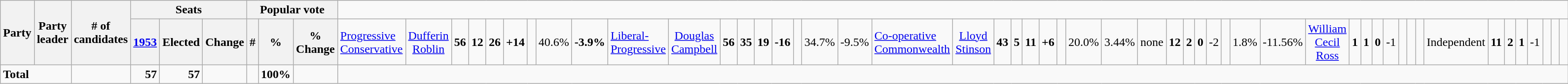<table class="wikitable">
<tr>
<th rowspan=2 colspan=2>Party</th>
<th rowspan=2>Party leader</th>
<th rowspan=2># of<br>candidates</th>
<th colspan=3>Seats</th>
<th colspan=3>Popular vote</th>
</tr>
<tr>
<th><a href='#'>1953</a></th>
<th>Elected</th>
<th>Change</th>
<th>#</th>
<th>%</th>
<th>% Change<br></th>
<td><a href='#'>Progressive Conservative</a></td>
<td align="center"><a href='#'>Dufferin Roblin</a></td>
<td align="right"><strong>56</strong></td>
<td align="right"><strong>12</strong></td>
<td align="right"><strong>26</strong></td>
<td align="right"><strong>+14</strong></td>
<td align="right"> </td>
<td align="right">40.6%</td>
<td align="right"><strong>-3.9%</strong><br></td>
<td><a href='#'>Liberal-Progressive</a></td>
<td align="center"><a href='#'>Douglas Campbell</a></td>
<td align="right"><strong>56</strong></td>
<td align="right"><strong>35</strong></td>
<td align="right"><strong>19</strong></td>
<td align="right"><strong>-16</strong></td>
<td align="right"> </td>
<td align="right">34.7%</td>
<td align="right">-9.5%<br></td>
<td><a href='#'>Co-operative Commonwealth</a></td>
<td align="center"><a href='#'>Lloyd Stinson</a></td>
<td align="right"><strong>43</strong></td>
<td align="right"><strong>5</strong></td>
<td align="right"><strong>11</strong></td>
<td align="right"><strong>+6</strong></td>
<td align="right"> </td>
<td align="right">20.0%</td>
<td align="right">3.44%<br></td>
<td align="center">none</td>
<td align="right"><strong>12</strong></td>
<td align="right"><strong>2</strong></td>
<td align="right"><strong>0</strong></td>
<td align="right">-2</td>
<td align="right"> </td>
<td align="right">1.8%</td>
<td align="right">-11.56%<br></td>
<td align="center"><a href='#'>William Cecil Ross</a></td>
<td align="right"><strong>1</strong></td>
<td align="right"><strong>1</strong></td>
<td align="right"><strong>0</strong></td>
<td align="right">-1</td>
<td align="right"> </td>
<td align="right"> </td>
<td align="right"> <br></td>
<td colspan=2>Independent</td>
<td align="right"><strong>11</strong></td>
<td align="right"><strong>2</strong></td>
<td align="right"><strong>1</strong></td>
<td align="right">-1</td>
<td align="right"> </td>
<td align="right"> </td>
<td align="right"> </td>
</tr>
<tr>
<td colspan=3><strong>Total</strong></td>
<td align="right"> </td>
<td align="right"><strong>57</strong></td>
<td align="right"><strong>57</strong></td>
<td align="right"> </td>
<td align="right"> </td>
<td align="right"><strong>100%</strong></td>
<td align="right"> </td>
</tr>
</table>
